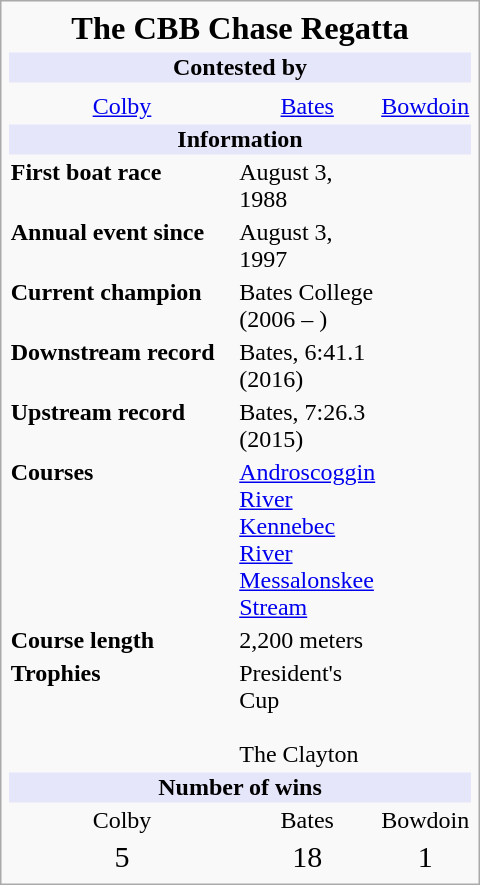<table class="infobox" style="width: 20em; font-size: 100%;">
<tr>
<td colspan="3" style="text-align: center; font-size: 135%;"><strong>The CBB Chase Regatta</strong></td>
</tr>
<tr>
<td colspan="3" style="text-align: center; font-size: 100%; background:lavender;"><strong>Contested by</strong></td>
</tr>
<tr>
<td style="width:100%; vertical-align:middle; text-align:center;"></td>
<td style="width:100%; vertical-align:middle; text-align:center;"></td>
<td style="width:100%; vertical-align:middle; text-align:center;"></td>
</tr>
<tr>
<td style="text-align:center;"><a href='#'>Colby</a></td>
<td style="text-align:center;"><a href='#'>Bates</a></td>
<td style="text-align:center;"><a href='#'>Bowdoin</a></td>
</tr>
<tr>
<td colspan="3" style="text-align: center; font-size: 100%; background:lavender;"><strong>Information</strong></td>
</tr>
<tr>
<td><strong>First boat race</strong></td>
<td>August 3, 1988</td>
</tr>
<tr>
<td><strong>Annual event since</strong></td>
<td>August 3, 1997</td>
</tr>
<tr>
<td><strong>Current champion</strong></td>
<td>Bates College<br>(2006 – )</td>
</tr>
<tr>
<td><strong>Downstream record</strong></td>
<td>Bates, 6:41.1 (2016)</td>
</tr>
<tr>
<td><strong>Upstream record</strong></td>
<td>Bates, 7:26.3 (2015)</td>
</tr>
<tr>
<td><strong>Courses</strong></td>
<td><a href='#'>Androscoggin River</a><br><a href='#'>Kennebec River</a><br><a href='#'>Messalonskee Stream</a></td>
</tr>
<tr>
<td><strong>Course length</strong></td>
<td>2,200 meters</td>
</tr>
<tr>
<td><strong>Trophies</strong></td>
<td>President's Cup<br><br>The Clayton<br></td>
</tr>
<tr>
<td colspan="3" style="text-align: center; font-size: 100%; background:lavender;"><strong>Number of wins</strong></td>
</tr>
<tr>
<td style="text-align:center;">Colby</td>
<td style="text-align:center;">Bates</td>
<td style="text-align:center;">Bowdoin</td>
</tr>
<tr>
<td style="text-align:center;font-size: 125%;">5</td>
<td style="text-align:center;font-size: 125%;">18</td>
<td style="text-align:center;font-size: 125%;">1</td>
</tr>
</table>
